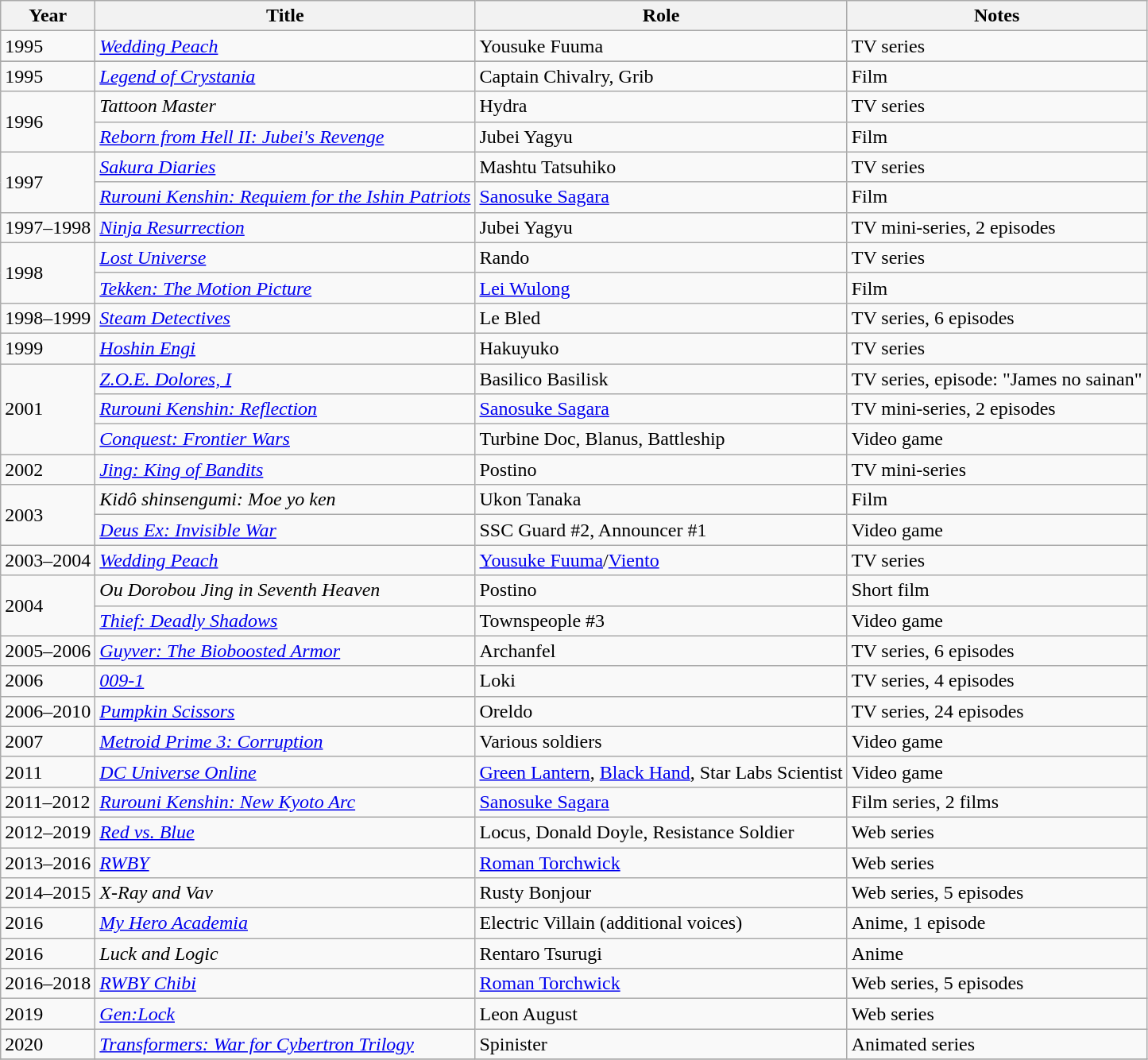<table class="wikitable sortable">
<tr>
<th>Year</th>
<th>Title</th>
<th>Role</th>
<th>Notes</th>
</tr>
<tr>
<td>1995</td>
<td><em><a href='#'>Wedding Peach</a></em></td>
<td>Yousuke Fuuma</td>
<td>TV series</td>
</tr>
<tr>
</tr>
<tr>
<td>1995</td>
<td><em><a href='#'>Legend of Crystania</a></em></td>
<td>Captain Chivalry, Grib</td>
<td>Film</td>
</tr>
<tr>
<td rowspan=2>1996</td>
<td><em>Tattoon Master</em></td>
<td>Hydra</td>
<td>TV series</td>
</tr>
<tr>
<td><em><a href='#'>Reborn from Hell II: Jubei's Revenge</a></em></td>
<td>Jubei Yagyu</td>
<td>Film</td>
</tr>
<tr>
<td rowspan=2>1997</td>
<td><em><a href='#'>Sakura Diaries</a></em></td>
<td>Mashtu Tatsuhiko</td>
<td>TV series</td>
</tr>
<tr>
<td><em><a href='#'>Rurouni Kenshin: Requiem for the Ishin Patriots</a></em></td>
<td><a href='#'>Sanosuke Sagara</a></td>
<td>Film</td>
</tr>
<tr>
<td>1997–1998</td>
<td><em><a href='#'>Ninja Resurrection</a></em></td>
<td>Jubei Yagyu</td>
<td>TV mini-series, 2 episodes</td>
</tr>
<tr>
<td rowspan=2>1998</td>
<td><em><a href='#'>Lost Universe</a></em></td>
<td>Rando</td>
<td>TV series</td>
</tr>
<tr>
<td><em><a href='#'>Tekken: The Motion Picture</a></em></td>
<td><a href='#'>Lei Wulong</a></td>
<td>Film</td>
</tr>
<tr>
<td>1998–1999</td>
<td><em><a href='#'>Steam Detectives</a></em></td>
<td>Le Bled</td>
<td>TV series, 6 episodes</td>
</tr>
<tr>
<td>1999</td>
<td><em><a href='#'>Hoshin Engi</a></em></td>
<td>Hakuyuko</td>
<td>TV series</td>
</tr>
<tr>
<td rowspan=3>2001</td>
<td><em><a href='#'>Z.O.E. Dolores, I</a></em></td>
<td>Basilico Basilisk</td>
<td>TV series, episode: "James no sainan"</td>
</tr>
<tr>
<td><em><a href='#'>Rurouni Kenshin: Reflection</a></em></td>
<td><a href='#'>Sanosuke Sagara</a></td>
<td>TV mini-series, 2 episodes</td>
</tr>
<tr>
<td><em><a href='#'>Conquest: Frontier Wars</a></em></td>
<td>Turbine Doc, Blanus, Battleship</td>
<td>Video game</td>
</tr>
<tr>
<td>2002</td>
<td><em><a href='#'>Jing: King of Bandits</a></em></td>
<td>Postino</td>
<td>TV mini-series</td>
</tr>
<tr>
<td rowspan=2>2003</td>
<td><em>Kidô shinsengumi: Moe yo ken</em></td>
<td>Ukon Tanaka</td>
<td>Film</td>
</tr>
<tr>
<td><em><a href='#'>Deus Ex: Invisible War</a></em></td>
<td>SSC Guard #2, Announcer #1</td>
<td>Video game</td>
</tr>
<tr>
<td>2003–2004</td>
<td><em><a href='#'>Wedding Peach</a></em></td>
<td><a href='#'>Yousuke Fuuma</a>/<a href='#'>Viento</a></td>
<td>TV series</td>
</tr>
<tr>
<td rowspan=2>2004</td>
<td><em>Ou Dorobou Jing in Seventh Heaven</em></td>
<td>Postino</td>
<td>Short film</td>
</tr>
<tr>
<td><em><a href='#'>Thief: Deadly Shadows</a></em></td>
<td>Townspeople #3</td>
<td>Video game</td>
</tr>
<tr>
<td>2005–2006</td>
<td><em><a href='#'>Guyver: The Bioboosted Armor</a></em></td>
<td>Archanfel</td>
<td>TV series, 6 episodes</td>
</tr>
<tr>
<td>2006</td>
<td><em><a href='#'>009-1</a></em></td>
<td>Loki</td>
<td>TV series, 4 episodes</td>
</tr>
<tr>
<td>2006–2010</td>
<td><em><a href='#'>Pumpkin Scissors</a></em></td>
<td>Oreldo</td>
<td>TV series, 24 episodes</td>
</tr>
<tr>
<td>2007</td>
<td><em><a href='#'>Metroid Prime 3: Corruption</a></em></td>
<td>Various soldiers</td>
<td>Video game</td>
</tr>
<tr>
<td>2011</td>
<td><em><a href='#'>DC Universe Online</a></em></td>
<td><a href='#'>Green Lantern</a>, <a href='#'>Black Hand</a>, Star Labs Scientist</td>
<td>Video game</td>
</tr>
<tr>
<td>2011–2012</td>
<td><em><a href='#'>Rurouni Kenshin: New Kyoto Arc</a></em></td>
<td><a href='#'>Sanosuke Sagara</a></td>
<td>Film series, 2 films</td>
</tr>
<tr>
<td>2012–2019</td>
<td><em><a href='#'>Red vs. Blue</a></em></td>
<td>Locus, Donald Doyle, Resistance Soldier</td>
<td>Web series</td>
</tr>
<tr>
<td>2013–2016</td>
<td><em><a href='#'>RWBY</a></em></td>
<td><a href='#'>Roman Torchwick</a></td>
<td>Web series</td>
</tr>
<tr>
<td>2014–2015</td>
<td><em>X-Ray and Vav</em></td>
<td>Rusty Bonjour</td>
<td>Web series, 5 episodes</td>
</tr>
<tr>
<td>2016</td>
<td><em><a href='#'>My Hero Academia</a></em></td>
<td>Electric Villain (additional voices)</td>
<td>Anime, 1 episode</td>
</tr>
<tr>
<td>2016</td>
<td><em>Luck and Logic</em></td>
<td>Rentaro Tsurugi</td>
<td>Anime</td>
</tr>
<tr>
<td>2016–2018</td>
<td><em><a href='#'>RWBY Chibi</a></em></td>
<td><a href='#'>Roman Torchwick</a></td>
<td>Web series, 5 episodes</td>
</tr>
<tr>
<td>2019</td>
<td><em><a href='#'>Gen:Lock</a></em></td>
<td>Leon August</td>
<td>Web series</td>
</tr>
<tr>
<td>2020</td>
<td><em><a href='#'>Transformers: War for Cybertron Trilogy</a></em></td>
<td>Spinister</td>
<td>Animated series</td>
</tr>
<tr>
</tr>
</table>
